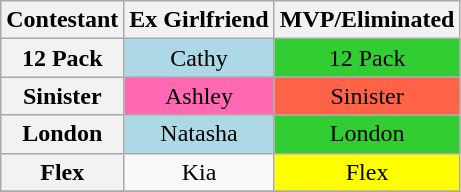<table class="wikitable" style="text-align:center">
<tr>
<th>Contestant</th>
<th>Ex Girlfriend</th>
<th>MVP/Eliminated</th>
</tr>
<tr>
<th>12 Pack</th>
<td bgcolor="lightblue">Cathy</td>
<td bgcolor="limegreen">12 Pack</td>
</tr>
<tr>
<th>Sinister</th>
<td bgcolor="hotpink">Ashley</td>
<td bgcolor="tomato">Sinister</td>
</tr>
<tr>
<th>London</th>
<td bgcolor="lightblue">Natasha</td>
<td bgcolor="limegreen">London</td>
</tr>
<tr>
<th>Flex</th>
<td>Kia</td>
<td bgcolor="yellow">Flex</td>
</tr>
<tr>
</tr>
</table>
